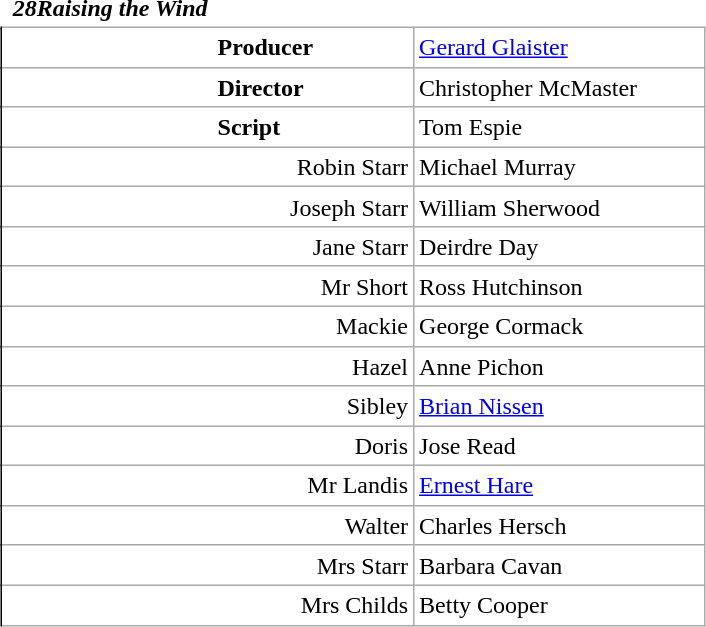<table class="wikitable mw-collapsible mw-collapsed" style="vertical-align:top;margin:auto 2em;line-height:1.2;min-width:33em;display: inline-table;background-color:inherit;border:none;">
<tr>
<td class=unsortable style="border:hidden;line-height:1.67;text-align:center;margin-left:-1em;padding-left:0.5em;min-width:1.0em;"></td>
<td class=unsortable style="border:none;padding-left:0.5em;text-align:left;min-width:16.5em;font-weight:700;font-style:italic;">28Raising the Wind</td>
<td class=unsortable style="border:none;text-align:right;font-weight:normal;font-family:Courier;font-size:95%;letter-spacing:-1pt;min-width:8.5em;padding-right:0.2em;"></td>
<td class=unsortable style="border:hidden;min-width:3.5em;padding-left:0;"></td>
<td class=unsortable style="border:hidden;min-width:3.5em;font-size:95%;"></td>
</tr>
<tr>
<td rowspan=100 style="border:none thin;border-right-style :solid;"></td>
</tr>
<tr>
<td style="text-align:left;padding-left:9.0em;font-weight:bold;">Producer</td>
<td colspan=2><a href='#'>Gerard Glaister</a></td>
</tr>
<tr>
<td style="text-align:left;padding-left:9.0em;font-weight:bold;">Director</td>
<td colspan=2>Christopher McMaster</td>
</tr>
<tr>
<td style="text-align:left;padding-left:9.0em;font-weight:bold;">Script</td>
<td colspan=2>Tom Espie</td>
</tr>
<tr>
<td style="text-align:right;">Robin Starr</td>
<td colspan=2>Michael Murray</td>
</tr>
<tr>
<td style="text-align:right;">Joseph Starr</td>
<td colspan=2>William Sherwood</td>
</tr>
<tr>
<td style="text-align:right;">Jane Starr</td>
<td colspan=2>Deirdre Day</td>
</tr>
<tr>
<td style="text-align:right;">Mr Short</td>
<td colspan=2>Ross Hutchinson</td>
</tr>
<tr>
<td style="text-align:right;">Mackie</td>
<td colspan=2>George Cormack</td>
</tr>
<tr>
<td style="text-align:right;">Hazel</td>
<td colspan=2>Anne Pichon</td>
</tr>
<tr>
<td style="text-align:right;">Sibley</td>
<td colspan=2><a href='#'>Brian Nissen</a></td>
</tr>
<tr>
<td style="text-align:right;">Doris</td>
<td colspan=2>Jose Read</td>
</tr>
<tr>
<td style="text-align:right;">Mr Landis</td>
<td colspan=2><a href='#'>Ernest Hare</a></td>
</tr>
<tr>
<td style="text-align:right;">Walter</td>
<td colspan=2>Charles Hersch</td>
</tr>
<tr>
<td style="text-align:right;">Mrs Starr</td>
<td colspan=2>Barbara Cavan</td>
</tr>
<tr>
<td style="text-align:right;">Mrs Childs</td>
<td colspan=2>Betty Cooper</td>
</tr>
</table>
